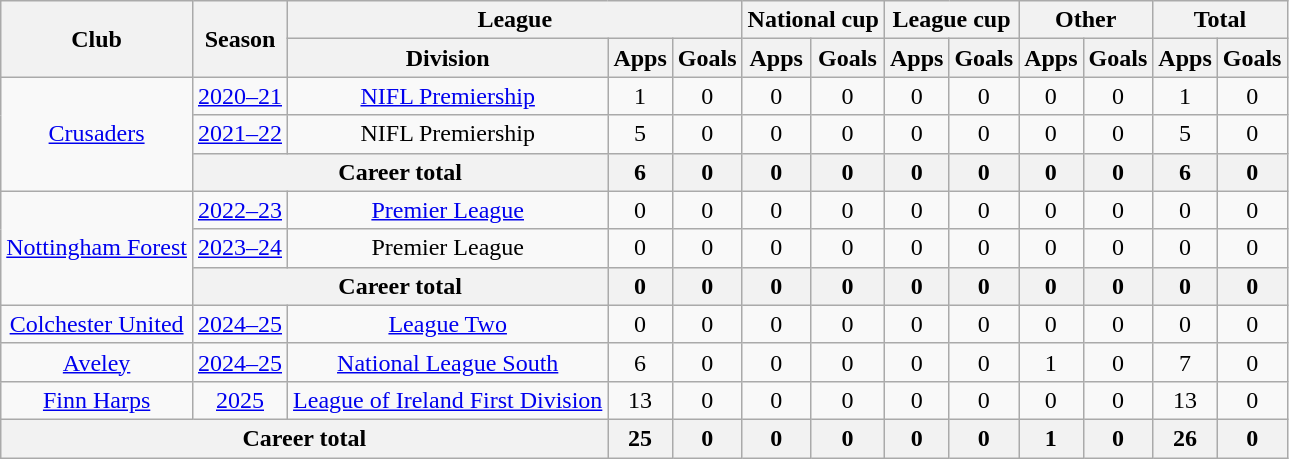<table class=wikitable style=text-align:center>
<tr>
<th rowspan=2>Club</th>
<th rowspan=2>Season</th>
<th colspan=3>League</th>
<th colspan=2>National cup</th>
<th colspan=2>League cup</th>
<th colspan=2>Other</th>
<th colspan=2>Total</th>
</tr>
<tr>
<th>Division</th>
<th>Apps</th>
<th>Goals</th>
<th>Apps</th>
<th>Goals</th>
<th>Apps</th>
<th>Goals</th>
<th>Apps</th>
<th>Goals</th>
<th>Apps</th>
<th>Goals</th>
</tr>
<tr>
<td rowspan=3><a href='#'>Crusaders</a></td>
<td><a href='#'>2020–21</a></td>
<td><a href='#'>NIFL Premiership</a></td>
<td>1</td>
<td>0</td>
<td>0</td>
<td>0</td>
<td>0</td>
<td>0</td>
<td>0</td>
<td>0</td>
<td>1</td>
<td>0</td>
</tr>
<tr>
<td><a href='#'>2021–22</a></td>
<td>NIFL Premiership</td>
<td>5</td>
<td>0</td>
<td>0</td>
<td>0</td>
<td>0</td>
<td>0</td>
<td>0</td>
<td>0</td>
<td>5</td>
<td>0</td>
</tr>
<tr>
<th colspan="2">Career total</th>
<th>6</th>
<th>0</th>
<th>0</th>
<th>0</th>
<th>0</th>
<th>0</th>
<th>0</th>
<th>0</th>
<th>6</th>
<th>0</th>
</tr>
<tr>
<td rowspan=3><a href='#'>Nottingham Forest</a></td>
<td><a href='#'>2022–23</a></td>
<td><a href='#'>Premier League</a></td>
<td>0</td>
<td>0</td>
<td>0</td>
<td>0</td>
<td>0</td>
<td>0</td>
<td>0</td>
<td>0</td>
<td>0</td>
<td>0</td>
</tr>
<tr>
<td><a href='#'>2023–24</a></td>
<td>Premier League</td>
<td>0</td>
<td>0</td>
<td>0</td>
<td>0</td>
<td>0</td>
<td>0</td>
<td>0</td>
<td>0</td>
<td>0</td>
<td>0</td>
</tr>
<tr>
<th colspan="2">Career total</th>
<th>0</th>
<th>0</th>
<th>0</th>
<th>0</th>
<th>0</th>
<th>0</th>
<th>0</th>
<th>0</th>
<th>0</th>
<th>0</th>
</tr>
<tr>
<td><a href='#'>Colchester United</a></td>
<td><a href='#'>2024–25</a></td>
<td><a href='#'>League Two</a></td>
<td>0</td>
<td>0</td>
<td>0</td>
<td>0</td>
<td>0</td>
<td>0</td>
<td>0</td>
<td>0</td>
<td>0</td>
<td>0</td>
</tr>
<tr>
<td><a href='#'>Aveley</a></td>
<td><a href='#'>2024–25</a></td>
<td><a href='#'>National League South</a></td>
<td>6</td>
<td>0</td>
<td>0</td>
<td>0</td>
<td>0</td>
<td>0</td>
<td>1</td>
<td>0</td>
<td>7</td>
<td>0</td>
</tr>
<tr>
<td><a href='#'>Finn Harps</a></td>
<td><a href='#'>2025</a></td>
<td><a href='#'>League of Ireland First Division</a></td>
<td>13</td>
<td>0</td>
<td>0</td>
<td>0</td>
<td>0</td>
<td>0</td>
<td>0</td>
<td>0</td>
<td>13</td>
<td>0</td>
</tr>
<tr>
<th colspan="3">Career total</th>
<th>25</th>
<th>0</th>
<th>0</th>
<th>0</th>
<th>0</th>
<th>0</th>
<th>1</th>
<th>0</th>
<th>26</th>
<th>0</th>
</tr>
</table>
